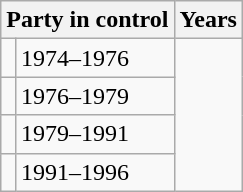<table class="wikitable">
<tr>
<th colspan="2">Party in control</th>
<th>Years</th>
</tr>
<tr>
<td></td>
<td>1974–1976</td>
</tr>
<tr>
<td></td>
<td>1976–1979</td>
</tr>
<tr>
<td></td>
<td>1979–1991</td>
</tr>
<tr>
<td></td>
<td>1991–1996</td>
</tr>
</table>
